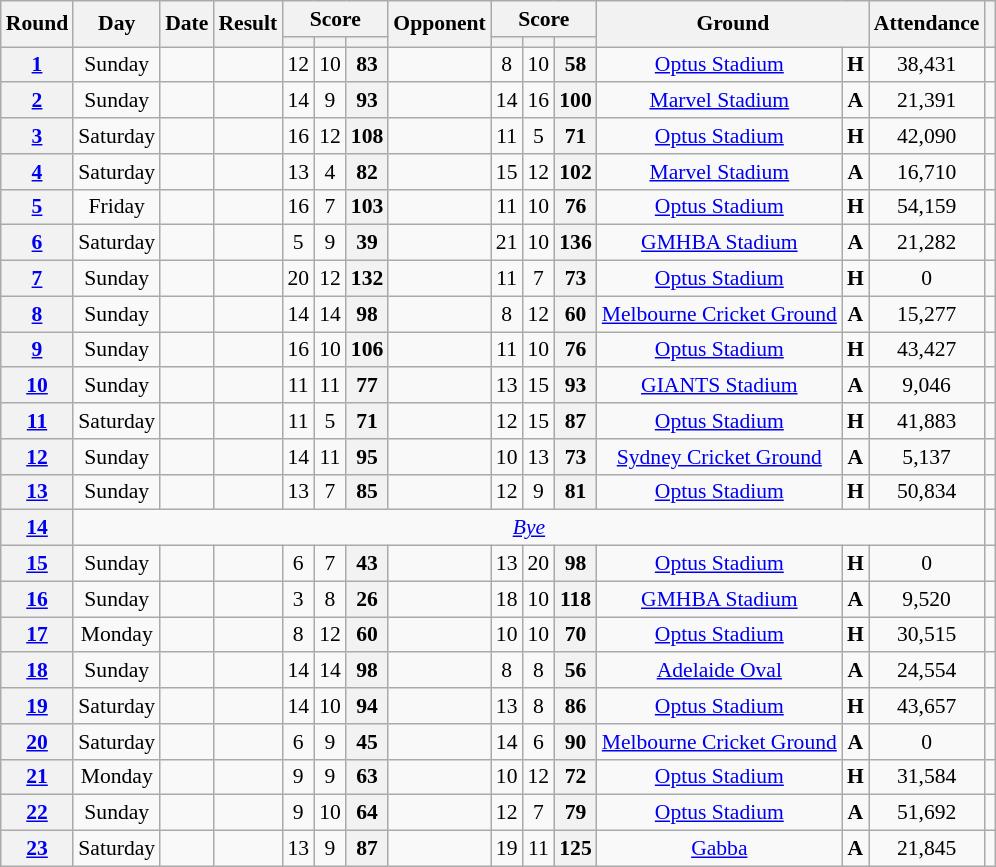<table class="wikitable plainrowheaders sortable" style="font-size:90%; text-align:center;">
<tr>
<th scope="col" rowspan="2">Round</th>
<th scope="col" rowspan="2">Day</th>
<th scope="col" rowspan="2">Date</th>
<th scope="col" rowspan="2">Result</th>
<th scope="col" colspan="3">Score</th>
<th scope="col" rowspan="2">Opponent</th>
<th scope="col" colspan="3">Score</th>
<th scope="col" rowspan="2" colspan="2">Ground</th>
<th scope="col" rowspan="2">Attendance</th>
<th scope="col" rowspan="2"></th>
</tr>
<tr>
<th scope="col"></th>
<th scope="col"></th>
<th scope="col"></th>
<th scope="col"></th>
<th scope="col"></th>
<th scope="col"></th>
</tr>
<tr>
<th scope="row" style="text-align:center;"><a href='#'>1</a></th>
<td>Sunday</td>
<td></td>
<td></td>
<td>12</td>
<td>10</td>
<th>83</th>
<td></td>
<td>8</td>
<td>10</td>
<th>58</th>
<td><a href='#'>Optus Stadium</a></td>
<td><strong>H</strong></td>
<td>38,431</td>
<td></td>
</tr>
<tr>
<th scope="row" style="text-align:center;"><a href='#'>2</a></th>
<td>Sunday</td>
<td></td>
<td></td>
<td>14</td>
<td>9</td>
<th>93</th>
<td></td>
<td>14</td>
<td>16</td>
<th>100</th>
<td><a href='#'>Marvel Stadium</a></td>
<td><strong>A</strong></td>
<td>21,391</td>
<td></td>
</tr>
<tr>
<th scope="row" style="text-align:center;"><a href='#'>3</a></th>
<td>Saturday</td>
<td></td>
<td></td>
<td>16</td>
<td>12</td>
<th>108</th>
<td></td>
<td>11</td>
<td>5</td>
<th>71</th>
<td><a href='#'>Optus Stadium</a></td>
<td><strong>H</strong></td>
<td>42,090</td>
<td></td>
</tr>
<tr>
<th scope="row" style="text-align:center;"><a href='#'>4</a></th>
<td>Saturday</td>
<td></td>
<td></td>
<td>13</td>
<td>4</td>
<th>82</th>
<td></td>
<td>15</td>
<td>12</td>
<th>102</th>
<td><a href='#'>Marvel Stadium</a></td>
<td><strong>A</strong></td>
<td>16,710</td>
<td></td>
</tr>
<tr>
<th scope="row" style="text-align:center;"><a href='#'>5</a></th>
<td>Friday</td>
<td></td>
<td></td>
<td>16</td>
<td>7</td>
<th>103</th>
<td></td>
<td>11</td>
<td>10</td>
<th>76</th>
<td><a href='#'>Optus Stadium</a></td>
<td><strong>H</strong></td>
<td>54,159</td>
<td></td>
</tr>
<tr>
<th scope="row" style="text-align:center;"><a href='#'>6</a></th>
<td>Saturday</td>
<td></td>
<td></td>
<td>5</td>
<td>9</td>
<th>39</th>
<td></td>
<td>21</td>
<td>10</td>
<th>136</th>
<td><a href='#'>GMHBA Stadium</a></td>
<td><strong>A</strong></td>
<td>21,282</td>
<td></td>
</tr>
<tr>
<th scope="row" style="text-align:center;"><a href='#'>7</a></th>
<td>Sunday</td>
<td></td>
<td></td>
<td>20</td>
<td>12</td>
<th>132</th>
<td></td>
<td>11</td>
<td>7</td>
<th>73</th>
<td><a href='#'>Optus Stadium</a></td>
<td><strong>H</strong></td>
<td>0</td>
<td></td>
</tr>
<tr>
<th scope="row" style="text-align:center;"><a href='#'>8</a></th>
<td>Sunday</td>
<td></td>
<td></td>
<td>14</td>
<td>14</td>
<th>98</th>
<td></td>
<td>8</td>
<td>12</td>
<th>60</th>
<td><a href='#'>Melbourne Cricket Ground</a></td>
<td><strong>A</strong></td>
<td>15,277</td>
<td></td>
</tr>
<tr>
<th scope="row" style="text-align:center;"><a href='#'>9</a></th>
<td>Sunday</td>
<td></td>
<td></td>
<td>16</td>
<td>10</td>
<th>106</th>
<td></td>
<td>11</td>
<td>10</td>
<th>76</th>
<td><a href='#'>Optus Stadium</a></td>
<td><strong>H</strong></td>
<td>43,427</td>
<td></td>
</tr>
<tr>
<th scope="row" style="text-align:center;"><a href='#'>10</a></th>
<td>Sunday</td>
<td></td>
<td></td>
<td>11</td>
<td>11</td>
<th>77</th>
<td></td>
<td>13</td>
<td>15</td>
<th>93</th>
<td><a href='#'>GIANTS Stadium</a></td>
<td><strong>A</strong></td>
<td>9,046</td>
<td></td>
</tr>
<tr>
<th scope="row" style="text-align:center;"><a href='#'>11</a></th>
<td>Saturday</td>
<td></td>
<td></td>
<td>11</td>
<td>5</td>
<th>71</th>
<td></td>
<td>12</td>
<td>15</td>
<th>87</th>
<td><a href='#'>Optus Stadium</a></td>
<td><strong>H</strong></td>
<td>41,883</td>
<td></td>
</tr>
<tr>
<th scope="row" style="text-align:center;"><a href='#'>12</a></th>
<td>Sunday</td>
<td></td>
<td></td>
<td>14</td>
<td>11</td>
<th>95</th>
<td></td>
<td>10</td>
<td>13</td>
<th>73</th>
<td><a href='#'>Sydney Cricket Ground</a></td>
<td><strong>A</strong></td>
<td>5,137</td>
<td></td>
</tr>
<tr>
<th scope="row" style="text-align:center;"><a href='#'>13</a></th>
<td>Sunday</td>
<td></td>
<td></td>
<td>13</td>
<td>7</td>
<th>85</th>
<td></td>
<td>12</td>
<td>9</td>
<th>81</th>
<td><a href='#'>Optus Stadium</a></td>
<td><strong>H</strong></td>
<td>50,834</td>
<td></td>
</tr>
<tr>
<th scope="row" style="text-align:center;"><a href='#'>14</a></th>
<td colspan=13><em><a href='#'>Bye</a></em></td>
<td></td>
</tr>
<tr>
<th scope="row" style="text-align:center;"><a href='#'>15</a></th>
<td>Sunday</td>
<td></td>
<td></td>
<td>6</td>
<td>7</td>
<th>43</th>
<td></td>
<td>13</td>
<td>20</td>
<th>98</th>
<td><a href='#'>Optus Stadium</a></td>
<td><strong>H</strong></td>
<td>0</td>
<td></td>
</tr>
<tr>
<th scope="row" style="text-align:center;"><a href='#'>16</a></th>
<td>Sunday</td>
<td></td>
<td></td>
<td>3</td>
<td>8</td>
<th>26</th>
<td></td>
<td>18</td>
<td>10</td>
<th>118</th>
<td><a href='#'>GMHBA Stadium</a></td>
<td><strong>A</strong></td>
<td>9,520</td>
<td></td>
</tr>
<tr>
<th scope="row" style="text-align:center;"><a href='#'>17</a></th>
<td>Monday</td>
<td></td>
<td></td>
<td>8</td>
<td>12</td>
<th>60</th>
<td></td>
<td>10</td>
<td>10</td>
<th>70</th>
<td><a href='#'>Optus Stadium</a></td>
<td><strong>H</strong></td>
<td>30,515</td>
<td></td>
</tr>
<tr>
<th scope="row" style="text-align:center;"><a href='#'>18</a></th>
<td>Sunday</td>
<td></td>
<td></td>
<td>14</td>
<td>14</td>
<th>98</th>
<td></td>
<td>8</td>
<td>8</td>
<th>56</th>
<td><a href='#'>Adelaide Oval</a></td>
<td><strong>A</strong></td>
<td>24,554</td>
<td></td>
</tr>
<tr>
<th scope="row" style="text-align:center;"><a href='#'>19</a></th>
<td>Saturday</td>
<td></td>
<td></td>
<td>14</td>
<td>10</td>
<th>94</th>
<td></td>
<td>13</td>
<td>8</td>
<th>86</th>
<td><a href='#'>Optus Stadium</a></td>
<td><strong>H</strong></td>
<td>43,657</td>
<td></td>
</tr>
<tr>
<th scope="row" style="text-align:center;"><a href='#'>20</a></th>
<td>Saturday</td>
<td></td>
<td></td>
<td>6</td>
<td>9</td>
<th>45</th>
<td></td>
<td>14</td>
<td>6</td>
<th>90</th>
<td><a href='#'>Melbourne Cricket Ground</a></td>
<td><strong>A</strong></td>
<td>0</td>
<td></td>
</tr>
<tr>
<th scope="row" style="text-align:center;"><a href='#'>21</a></th>
<td>Monday</td>
<td></td>
<td></td>
<td>9</td>
<td>9</td>
<th>63</th>
<td></td>
<td>10</td>
<td>12</td>
<th>72</th>
<td><a href='#'>Optus Stadium</a></td>
<td><strong>H</strong></td>
<td>31,584</td>
<td></td>
</tr>
<tr>
<th scope="row" style="text-align:center;"><a href='#'>22</a></th>
<td>Sunday</td>
<td></td>
<td></td>
<td>9</td>
<td>10</td>
<th>64</th>
<td></td>
<td>12</td>
<td>7</td>
<th>79</th>
<td><a href='#'>Optus Stadium</a></td>
<td><strong>A</strong></td>
<td>51,692</td>
<td></td>
</tr>
<tr>
<th scope="row" style="text-align:center;"><a href='#'>23</a></th>
<td>Saturday</td>
<td></td>
<td></td>
<td>13</td>
<td>9</td>
<th>87</th>
<td></td>
<td>19</td>
<td>11</td>
<th>125</th>
<td><a href='#'>Gabba</a></td>
<td><strong>A</strong></td>
<td>21,845</td>
<td></td>
</tr>
</table>
